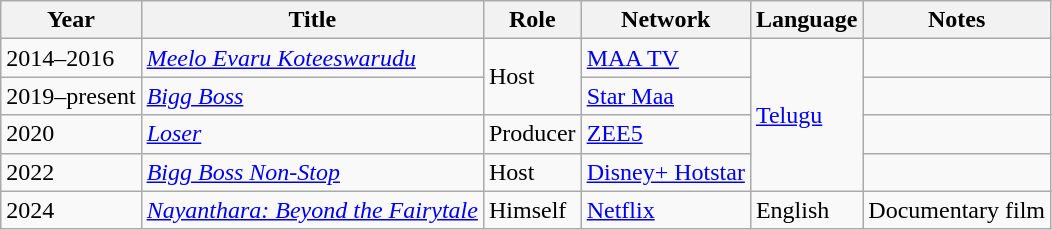<table class="wikitable sortable">
<tr>
<th>Year</th>
<th>Title</th>
<th>Role</th>
<th>Network</th>
<th>Language</th>
<th>Notes</th>
</tr>
<tr>
<td>2014–2016</td>
<td><em><a href='#'>Meelo Evaru Koteeswarudu</a></em></td>
<td rowspan="2">Host</td>
<td><a href='#'>MAA TV</a></td>
<td rowspan="4"><a href='#'>Telugu</a></td>
<td></td>
</tr>
<tr>
<td>2019–present</td>
<td><a href='#'><em>Bigg Boss</em></a></td>
<td><a href='#'>Star Maa</a></td>
<td></td>
</tr>
<tr>
<td>2020</td>
<td><em><a href='#'>Loser</a></em></td>
<td>Producer</td>
<td><a href='#'>ZEE5</a></td>
<td></td>
</tr>
<tr>
<td>2022</td>
<td><em><a href='#'>Bigg Boss Non-Stop</a></em></td>
<td>Host</td>
<td><a href='#'>Disney+ Hotstar</a></td>
<td></td>
</tr>
<tr>
<td>2024</td>
<td><em><a href='#'>Nayanthara: Beyond the Fairytale</a></em></td>
<td>Himself</td>
<td><a href='#'>Netflix</a></td>
<td>English</td>
<td>Documentary film</td>
</tr>
</table>
